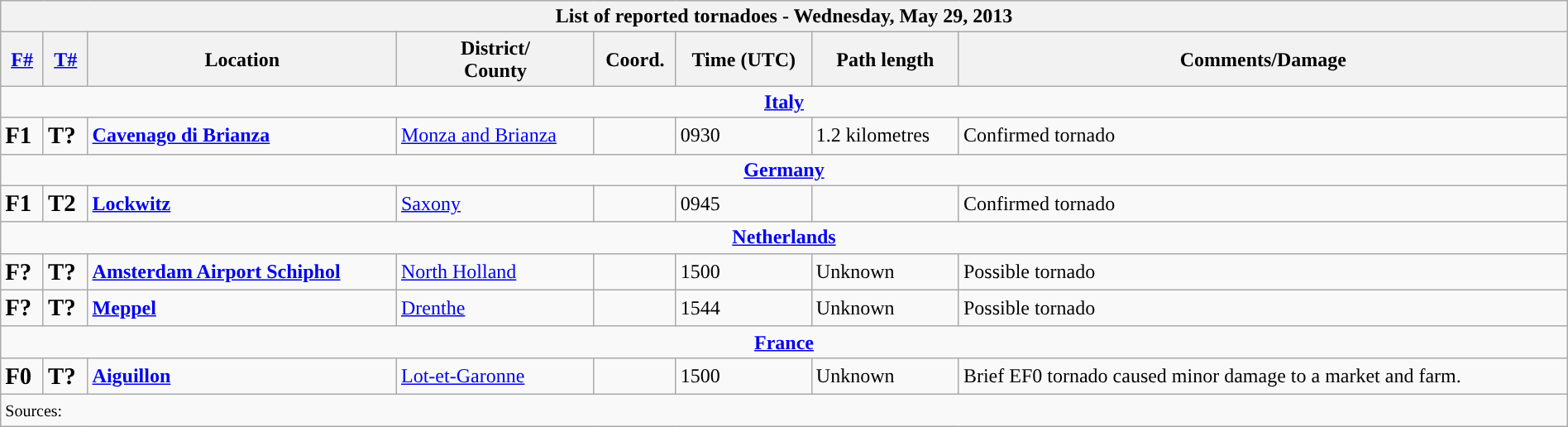<table class="wikitable collapsible" width="100%">
<tr>
<th colspan="8">List of reported tornadoes - Wednesday, May 29, 2013</th>
</tr>
<tr>
<th><a href='#'>F#</a></th>
<th><a href='#'>T#</a></th>
<th>Location</th>
<th>District/<br>County</th>
<th>Coord.</th>
<th>Time (UTC)</th>
<th>Path length</th>
<th>Comments/Damage</th>
</tr>
<tr>
<td colspan="8" align=center><strong><a href='#'>Italy</a></strong></td>
</tr>
<tr>
<td><big><strong>F1</strong></big></td>
<td><big><strong>T?</strong></big></td>
<td><strong><a href='#'>Cavenago di Brianza</a></strong></td>
<td><a href='#'>Monza and Brianza</a></td>
<td></td>
<td>0930</td>
<td>1.2 kilometres</td>
<td>Confirmed tornado</td>
</tr>
<tr>
<td colspan="8" align=center><strong><a href='#'>Germany</a></strong></td>
</tr>
<tr>
<td><big><strong>F1</strong></big></td>
<td><big><strong>T2</strong></big></td>
<td><strong><a href='#'>Lockwitz</a></strong></td>
<td><a href='#'>Saxony</a></td>
<td></td>
<td>0945</td>
<td></td>
<td>Confirmed tornado</td>
</tr>
<tr>
<td colspan="8" align=center><strong><a href='#'>Netherlands</a></strong></td>
</tr>
<tr>
<td><big><strong>F?</strong></big></td>
<td><big><strong>T?</strong></big></td>
<td><strong><a href='#'>Amsterdam Airport Schiphol</a></strong></td>
<td><a href='#'>North Holland</a></td>
<td></td>
<td>1500</td>
<td>Unknown</td>
<td>Possible tornado</td>
</tr>
<tr>
<td><big><strong>F?</strong></big></td>
<td><big><strong>T?</strong></big></td>
<td><strong><a href='#'>Meppel</a></strong></td>
<td><a href='#'>Drenthe</a></td>
<td></td>
<td>1544</td>
<td>Unknown</td>
<td>Possible tornado</td>
</tr>
<tr>
<td colspan="8" align=center><strong><a href='#'>France</a></strong></td>
</tr>
<tr>
<td><big><strong>F0</strong></big></td>
<td><big><strong>T?</strong></big></td>
<td><strong><a href='#'>Aiguillon</a></strong></td>
<td><a href='#'>Lot-et-Garonne</a></td>
<td></td>
<td>1500</td>
<td>Unknown</td>
<td>Brief EF0 tornado caused minor damage to a market and farm.</td>
</tr>
<tr>
<td colspan="8"><small>Sources:  </small></td>
</tr>
</table>
